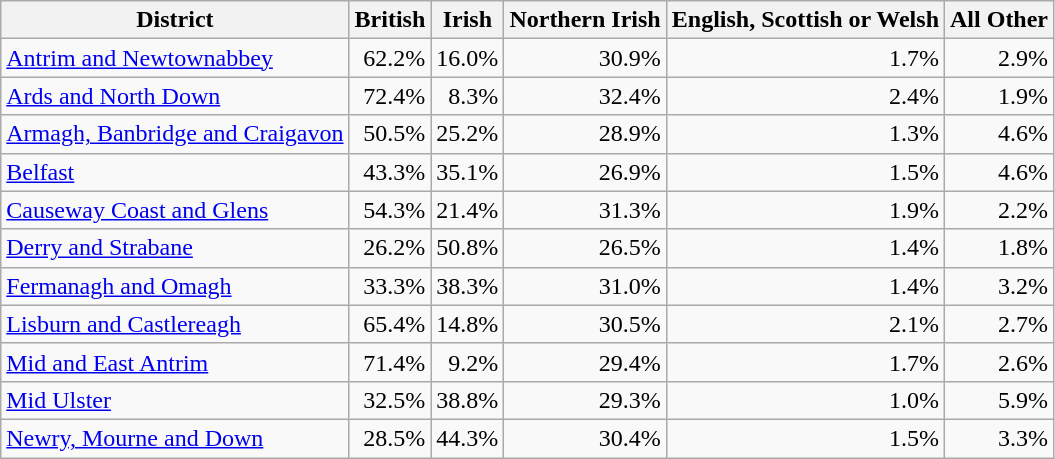<table class="wikitable sortable static-row-numbers sticky-header-multi" style="text-align:right">
<tr>
<th>District</th>
<th>British</th>
<th>Irish</th>
<th>Northern Irish</th>
<th>English, Scottish or Welsh</th>
<th>All Other</th>
</tr>
<tr>
<td style="text-align:left"><a href='#'>Antrim and Newtownabbey</a></td>
<td>62.2%</td>
<td>16.0%</td>
<td>30.9%</td>
<td>1.7%</td>
<td>2.9%</td>
</tr>
<tr>
<td style="text-align:left"><a href='#'>Ards and North Down</a></td>
<td>72.4%</td>
<td>8.3%</td>
<td>32.4%</td>
<td>2.4%</td>
<td>1.9%</td>
</tr>
<tr>
<td style="text-align:left"><a href='#'>Armagh, Banbridge and Craigavon</a></td>
<td>50.5%</td>
<td>25.2%</td>
<td>28.9%</td>
<td>1.3%</td>
<td>4.6%</td>
</tr>
<tr>
<td style="text-align:left"><a href='#'>Belfast</a></td>
<td>43.3%</td>
<td>35.1%</td>
<td>26.9%</td>
<td>1.5%</td>
<td>4.6%</td>
</tr>
<tr>
<td style="text-align:left"><a href='#'>Causeway Coast and Glens</a></td>
<td>54.3%</td>
<td>21.4%</td>
<td>31.3%</td>
<td>1.9%</td>
<td>2.2%</td>
</tr>
<tr>
<td style="text-align:left"><a href='#'>Derry and Strabane</a></td>
<td>26.2%</td>
<td>50.8%</td>
<td>26.5%</td>
<td>1.4%</td>
<td>1.8%</td>
</tr>
<tr>
<td style="text-align:left"><a href='#'>Fermanagh and Omagh</a></td>
<td>33.3%</td>
<td>38.3%</td>
<td>31.0%</td>
<td>1.4%</td>
<td>3.2%</td>
</tr>
<tr>
<td style="text-align:left"><a href='#'>Lisburn and Castlereagh</a></td>
<td>65.4%</td>
<td>14.8%</td>
<td>30.5%</td>
<td>2.1%</td>
<td>2.7%</td>
</tr>
<tr>
<td style="text-align:left"><a href='#'>Mid and East Antrim</a></td>
<td>71.4%</td>
<td>9.2%</td>
<td>29.4%</td>
<td>1.7%</td>
<td>2.6%</td>
</tr>
<tr>
<td style="text-align:left"><a href='#'>Mid Ulster</a></td>
<td>32.5%</td>
<td>38.8%</td>
<td>29.3%</td>
<td>1.0%</td>
<td>5.9%</td>
</tr>
<tr>
<td style="text-align:left"><a href='#'>Newry, Mourne and Down</a></td>
<td>28.5%</td>
<td>44.3%</td>
<td>30.4%</td>
<td>1.5%</td>
<td>3.3%</td>
</tr>
</table>
